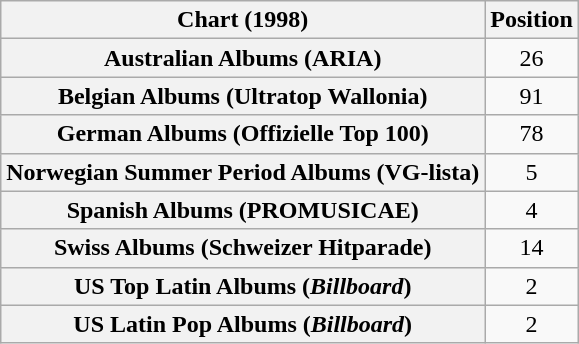<table class="wikitable sortable plainrowheaders" style="text-align:center">
<tr>
<th scope="col">Chart (1998)</th>
<th scope="col">Position</th>
</tr>
<tr>
<th scope="row">Australian Albums (ARIA)</th>
<td>26</td>
</tr>
<tr>
<th scope="row">Belgian Albums (Ultratop Wallonia)</th>
<td>91</td>
</tr>
<tr>
<th scope="row">German Albums (Offizielle Top 100)</th>
<td>78</td>
</tr>
<tr>
<th scope="row">Norwegian Summer Period Albums (VG-lista)</th>
<td>5</td>
</tr>
<tr>
<th scope="row">Spanish Albums (PROMUSICAE)</th>
<td>4</td>
</tr>
<tr>
<th scope="row">Swiss Albums (Schweizer Hitparade)</th>
<td>14</td>
</tr>
<tr>
<th scope="row">US Top Latin Albums (<em>Billboard</em>)</th>
<td>2</td>
</tr>
<tr>
<th scope="row">US Latin Pop Albums (<em>Billboard</em>)</th>
<td>2</td>
</tr>
</table>
